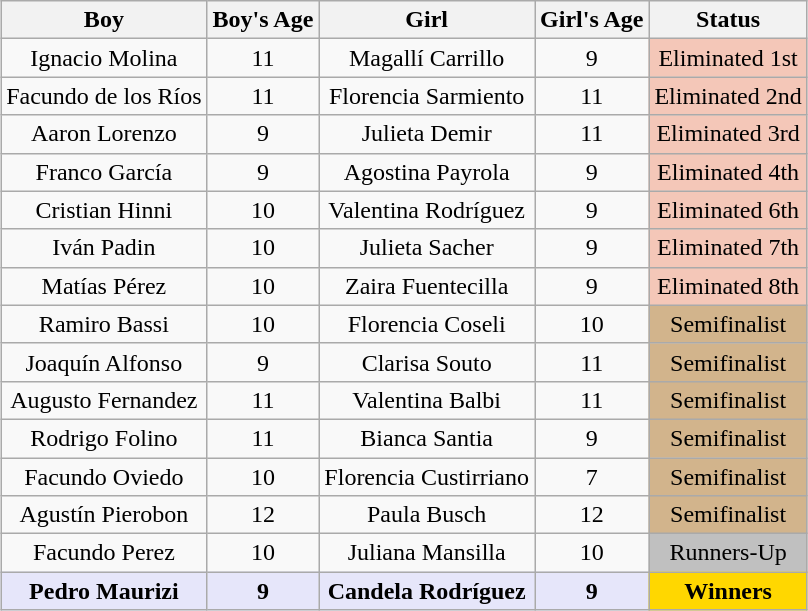<table class="wikitable sortable" style="text-align:center;margin:auto;">
<tr>
<th>Boy</th>
<th>Boy's Age</th>
<th>Girl</th>
<th>Girl's Age</th>
<th>Status</th>
</tr>
<tr>
<td>Ignacio Molina</td>
<td>11</td>
<td>Magallí Carrillo</td>
<td>9</td>
<td bgcolor="#f4c7b8">Eliminated 1st</td>
</tr>
<tr>
<td>Facundo de los Ríos</td>
<td>11</td>
<td>Florencia Sarmiento</td>
<td>11</td>
<td bgcolor="#f4c7b8">Eliminated 2nd</td>
</tr>
<tr>
<td>Aaron Lorenzo</td>
<td>9</td>
<td>Julieta Demir</td>
<td>11</td>
<td bgcolor="#f4c7b8">Eliminated 3rd</td>
</tr>
<tr>
<td>Franco García</td>
<td>9</td>
<td>Agostina Payrola</td>
<td>9</td>
<td bgcolor="#f4c7b8">Eliminated 4th</td>
</tr>
<tr>
<td>Cristian Hinni</td>
<td>10</td>
<td>Valentina Rodríguez</td>
<td>9</td>
<td bgcolor="#f4c7b8">Eliminated 6th</td>
</tr>
<tr>
<td>Iván Padin</td>
<td>10</td>
<td>Julieta Sacher</td>
<td>9</td>
<td bgcolor="#f4c7b8">Eliminated 7th</td>
</tr>
<tr>
<td>Matías Pérez</td>
<td>10</td>
<td>Zaira Fuentecilla</td>
<td>9</td>
<td bgcolor="#f4c7b8">Eliminated 8th</td>
</tr>
<tr>
<td>Ramiro Bassi</td>
<td>10</td>
<td>Florencia Coseli</td>
<td>10</td>
<td bgcolor="tan">Semifinalist</td>
</tr>
<tr>
<td>Joaquín Alfonso</td>
<td>9</td>
<td>Clarisa Souto</td>
<td>11</td>
<td bgcolor="tan">Semifinalist</td>
</tr>
<tr>
<td>Augusto Fernandez</td>
<td>11</td>
<td>Valentina Balbi</td>
<td>11</td>
<td bgcolor="tan">Semifinalist</td>
</tr>
<tr>
<td>Rodrigo Folino</td>
<td>11</td>
<td>Bianca Santia</td>
<td>9</td>
<td bgcolor="tan">Semifinalist</td>
</tr>
<tr>
<td>Facundo Oviedo</td>
<td>10</td>
<td>Florencia Custirriano</td>
<td>7</td>
<td bgcolor="tan">Semifinalist</td>
</tr>
<tr>
<td>Agustín Pierobon</td>
<td>12</td>
<td>Paula Busch</td>
<td>12</td>
<td bgcolor="tan">Semifinalist</td>
</tr>
<tr>
<td>Facundo Perez</td>
<td>10</td>
<td>Juliana Mansilla</td>
<td>10</td>
<td bgcolor="silver">Runners-Up</td>
</tr>
<tr>
<td bgcolor="lavender"><strong>Pedro Maurizi</strong></td>
<td bgcolor="lavender"><strong>9</strong></td>
<td bgcolor="lavender"><strong>Candela Rodríguez</strong></td>
<td bgcolor="lavender"><strong>9</strong></td>
<td bgcolor="gold"><strong>Winners</strong></td>
</tr>
</table>
